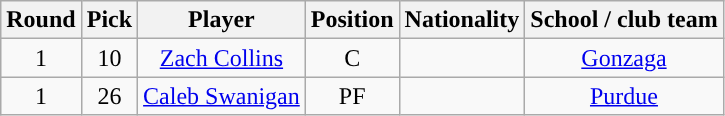<table class="wikitable sortable sortable">
<tr>
<th>Round</th>
<th>Pick</th>
<th>Player</th>
<th>Position</th>
<th>Nationality</th>
<th>School / club team</th>
</tr>
<tr style="text-align: center">
<td>1</td>
<td>10</td>
<td><a href='#'>Zach Collins</a></td>
<td>C</td>
<td></td>
<td><a href='#'>Gonzaga</a></td>
</tr>
<tr style="text-align: center">
<td>1</td>
<td>26</td>
<td><a href='#'>Caleb Swanigan</a></td>
<td>PF</td>
<td></td>
<td><a href='#'>Purdue</a></td>
</tr>
</table>
